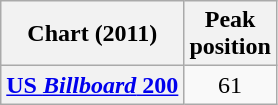<table class="wikitable sortable plainrowheaders">
<tr>
<th scope="col">Chart (2011)</th>
<th scope="col">Peak<br>position</th>
</tr>
<tr>
<th scope="row"><a href='#'>US <em>Billboard</em> 200</a></th>
<td style="text-align:center;">61</td>
</tr>
</table>
